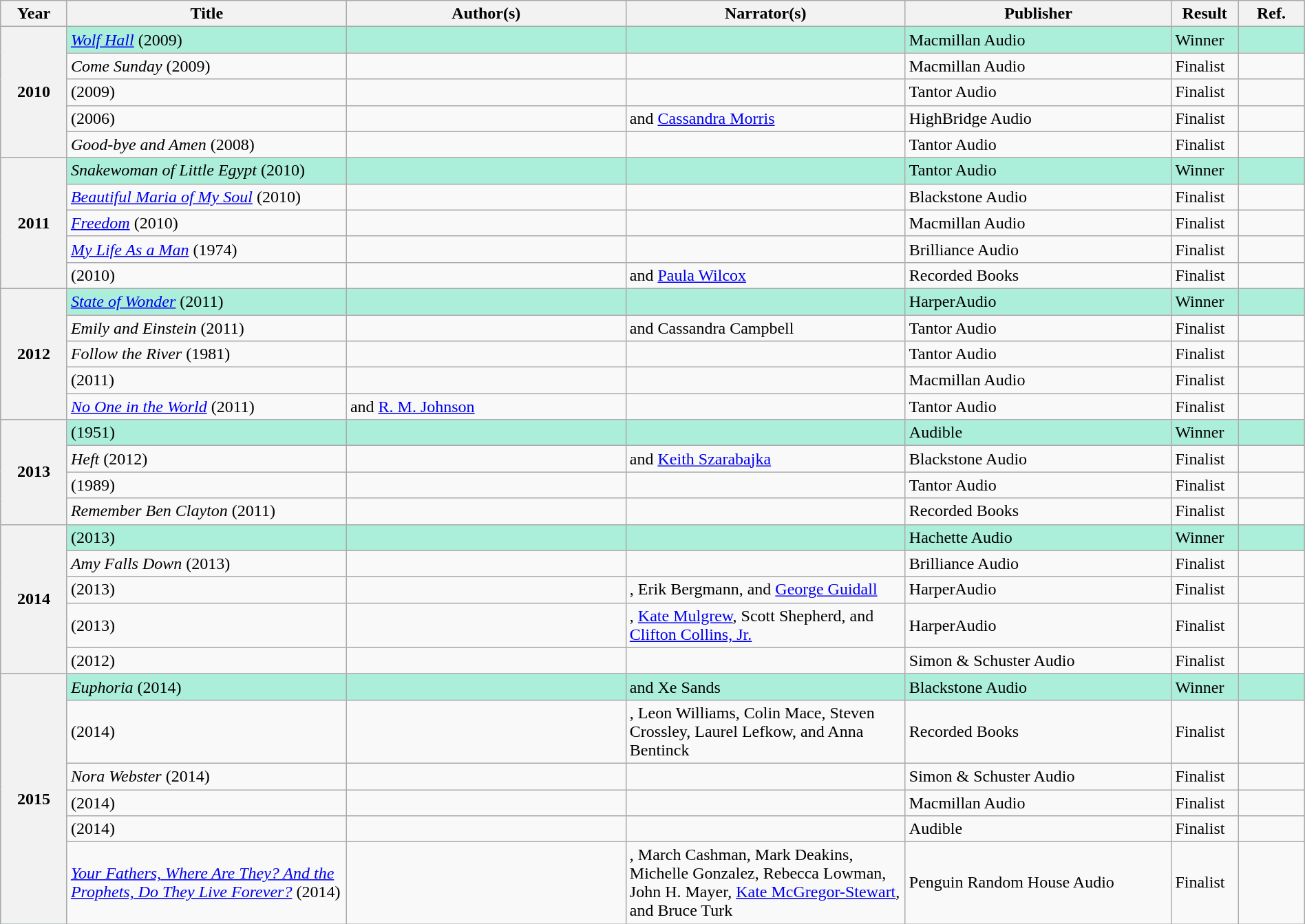<table class="wikitable sortable mw-collapsible" style="width:100%">
<tr>
<th scope="col" width="5%">Year</th>
<th scope="col" width="21%">Title</th>
<th scope="col" width="21%">Author(s)</th>
<th scope="col" width="21%">Narrator(s)</th>
<th scope="col" width="20%">Publisher</th>
<th scope="col" width="5%">Result</th>
<th scope="col" width="5%">Ref.</th>
</tr>
<tr style="background:#ABEED9">
<th rowspan="5">2010<br></th>
<td><em><a href='#'>Wolf Hall</a></em> (2009)</td>
<td></td>
<td></td>
<td>Macmillan Audio</td>
<td>Winner</td>
<td></td>
</tr>
<tr>
<td><em>Come Sunday</em> (2009)</td>
<td></td>
<td></td>
<td>Macmillan Audio</td>
<td>Finalist</td>
<td></td>
</tr>
<tr>
<td><em></em> (2009)</td>
<td></td>
<td></td>
<td>Tantor Audio</td>
<td>Finalist</td>
<td></td>
</tr>
<tr>
<td><em> </em> (2006)</td>
<td></td>
<td> and <a href='#'>Cassandra Morris</a></td>
<td>HighBridge Audio</td>
<td>Finalist</td>
<td></td>
</tr>
<tr>
<td><em>Good-bye and Amen</em> (2008)</td>
<td></td>
<td></td>
<td>Tantor Audio</td>
<td>Finalist</td>
<td></td>
</tr>
<tr style="background:#ABEED9">
<th rowspan="5">2011<br></th>
<td><em>Snakewoman of Little Egypt</em> (2010)</td>
<td></td>
<td></td>
<td>Tantor Audio</td>
<td>Winner</td>
<td></td>
</tr>
<tr>
<td><em><a href='#'>Beautiful Maria of My Soul</a></em> (2010)</td>
<td></td>
<td></td>
<td>Blackstone Audio</td>
<td>Finalist</td>
<td></td>
</tr>
<tr>
<td><em><a href='#'>Freedom</a></em> (2010)</td>
<td></td>
<td></td>
<td>Macmillan Audio</td>
<td>Finalist</td>
<td></td>
</tr>
<tr>
<td><em><a href='#'>My Life As a Man</a></em> (1974)</td>
<td></td>
<td></td>
<td>Brilliance Audio</td>
<td>Finalist</td>
<td></td>
</tr>
<tr>
<td><em>  </em> (2010)</td>
<td></td>
<td> and <a href='#'>Paula Wilcox</a></td>
<td>Recorded Books</td>
<td>Finalist</td>
<td></td>
</tr>
<tr style="background:#ABEED9">
<th rowspan="5">2012<br></th>
<td><em><a href='#'>State of Wonder</a></em> (2011)</td>
<td></td>
<td></td>
<td>HarperAudio</td>
<td>Winner</td>
<td></td>
</tr>
<tr>
<td><em>Emily and Einstein</em> (2011)</td>
<td></td>
<td> and Cassandra Campbell</td>
<td>Tantor Audio</td>
<td>Finalist</td>
<td></td>
</tr>
<tr>
<td><em>Follow the River</em> (1981)</td>
<td></td>
<td></td>
<td>Tantor Audio</td>
<td>Finalist</td>
<td></td>
</tr>
<tr>
<td><em></em> (2011)</td>
<td></td>
<td></td>
<td>Macmillan Audio</td>
<td>Finalist</td>
<td></td>
</tr>
<tr>
<td><em><a href='#'>No One in the World</a></em> (2011)</td>
<td> and <a href='#'>R. M. Johnson</a></td>
<td></td>
<td>Tantor Audio</td>
<td>Finalist</td>
<td></td>
</tr>
<tr style="background:#ABEED9">
<th rowspan="4">2013<br></th>
<td><em></em> (1951)</td>
<td></td>
<td></td>
<td>Audible</td>
<td>Winner</td>
<td></td>
</tr>
<tr>
<td><em>Heft</em> (2012)</td>
<td></td>
<td> and <a href='#'>Keith Szarabajka</a></td>
<td>Blackstone Audio</td>
<td>Finalist</td>
<td></td>
</tr>
<tr>
<td><em> </em>(1989)</td>
<td></td>
<td></td>
<td>Tantor Audio</td>
<td>Finalist</td>
<td></td>
</tr>
<tr>
<td><em>Remember Ben Clayton</em> (2011)</td>
<td></td>
<td></td>
<td>Recorded Books</td>
<td>Finalist</td>
<td></td>
</tr>
<tr style="background:#ABEED9">
<th rowspan="5">2014<br></th>
<td><em></em> (2013)</td>
<td></td>
<td></td>
<td>Hachette Audio</td>
<td>Winner</td>
<td></td>
</tr>
<tr>
<td><em>Amy Falls Down</em> (2013)</td>
<td></td>
<td></td>
<td>Brilliance Audio</td>
<td>Finalist</td>
<td></td>
</tr>
<tr>
<td><em></em> (2013)</td>
<td></td>
<td>, Erik Bergmann, and <a href='#'>George Guidall</a></td>
<td>HarperAudio</td>
<td>Finalist</td>
<td></td>
</tr>
<tr>
<td><em></em> (2013)</td>
<td></td>
<td>, <a href='#'>Kate Mulgrew</a>, Scott Shepherd, and <a href='#'>Clifton Collins, Jr.</a></td>
<td>HarperAudio</td>
<td>Finalist</td>
<td></td>
</tr>
<tr>
<td><em></em> (2012)</td>
<td></td>
<td></td>
<td>Simon & Schuster Audio</td>
<td>Finalist</td>
<td></td>
</tr>
<tr style="background:#ABEED9">
<th rowspan="6">2015<br></th>
<td><em>Euphoria</em> (2014)</td>
<td></td>
<td> and Xe Sands</td>
<td>Blackstone Audio</td>
<td>Winner</td>
<td></td>
</tr>
<tr>
<td><em></em> (2014)</td>
<td></td>
<td>, Leon Williams, Colin Mace, Steven Crossley, Laurel Lefkow, and Anna Bentinck</td>
<td>Recorded Books</td>
<td>Finalist</td>
<td></td>
</tr>
<tr>
<td><em>Nora Webster</em> (2014)</td>
<td></td>
<td></td>
<td>Simon & Schuster Audio</td>
<td>Finalist</td>
<td></td>
</tr>
<tr>
<td><em></em> (2014)</td>
<td></td>
<td></td>
<td>Macmillan Audio</td>
<td>Finalist</td>
<td></td>
</tr>
<tr>
<td><em></em>(2014)</td>
<td></td>
<td></td>
<td>Audible</td>
<td>Finalist</td>
<td></td>
</tr>
<tr>
<td><em><a href='#'>Your Fathers, Where Are They? And the Prophets, Do They Live Forever?</a></em> (2014)</td>
<td></td>
<td>, March Cashman, Mark Deakins, Michelle Gonzalez, Rebecca Lowman, John H. Mayer, <a href='#'>Kate McGregor-Stewart</a>, and Bruce Turk</td>
<td>Penguin Random House Audio</td>
<td>Finalist</td>
<td></td>
</tr>
</table>
